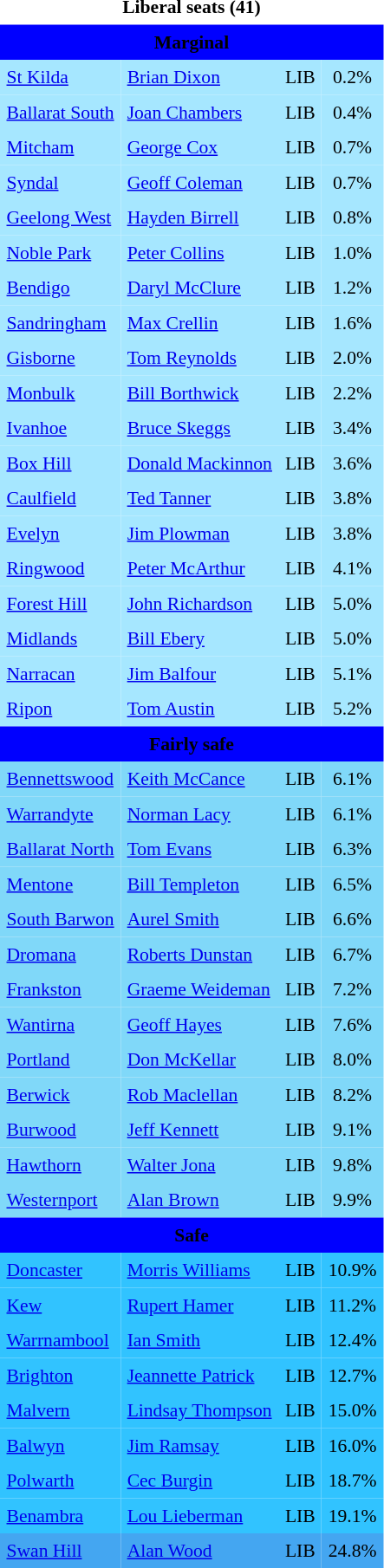<table class="toccolours" cellpadding="5" cellspacing="0" style="float:left; margin-right:.5em; margin-top:.4em; font-size:90%;">
<tr>
<td COLSPAN=4 align="center"><strong>Liberal seats (41)</strong></td>
</tr>
<tr>
<td COLSPAN=4 align="center" bgcolor="Blue"><span><strong>Marginal</strong></span></td>
</tr>
<tr>
<td align="left" bgcolor="A6E7FF"><a href='#'>St Kilda</a></td>
<td align="left" bgcolor="A6E7FF"><a href='#'>Brian Dixon</a></td>
<td align="left" bgcolor="A6E7FF">LIB</td>
<td align="center" bgcolor="A6E7FF">0.2%</td>
</tr>
<tr>
<td align="left" bgcolor="A6E7FF"><a href='#'>Ballarat South</a></td>
<td align="left" bgcolor="A6E7FF"><a href='#'>Joan Chambers</a></td>
<td align="left" bgcolor="A6E7FF">LIB</td>
<td align="center" bgcolor="A6E7FF">0.4%</td>
</tr>
<tr>
<td align="left" bgcolor="A6E7FF"><a href='#'>Mitcham</a></td>
<td align="left" bgcolor="A6E7FF"><a href='#'>George Cox</a></td>
<td align="left" bgcolor="A6E7FF">LIB</td>
<td align="center" bgcolor="A6E7FF">0.7%</td>
</tr>
<tr>
<td align="left" bgcolor="A6E7FF"><a href='#'>Syndal</a></td>
<td align="left" bgcolor="A6E7FF"><a href='#'>Geoff Coleman</a></td>
<td align="left" bgcolor="A6E7FF">LIB</td>
<td align="center" bgcolor="A6E7FF">0.7%</td>
</tr>
<tr>
<td align="left" bgcolor="A6E7FF"><a href='#'>Geelong West</a></td>
<td align="left" bgcolor="A6E7FF"><a href='#'>Hayden Birrell</a></td>
<td align="left" bgcolor="A6E7FF">LIB</td>
<td align="center" bgcolor="A6E7FF">0.8%</td>
</tr>
<tr>
<td align="left" bgcolor="A6E7FF"><a href='#'>Noble Park</a></td>
<td align="left" bgcolor="A6E7FF"><a href='#'>Peter Collins</a></td>
<td align="left" bgcolor="A6E7FF">LIB</td>
<td align="center" bgcolor="A6E7FF">1.0%</td>
</tr>
<tr>
<td align="left" bgcolor="A6E7FF"><a href='#'>Bendigo</a></td>
<td align="left" bgcolor="A6E7FF"><a href='#'>Daryl McClure</a></td>
<td align="left" bgcolor="A6E7FF">LIB</td>
<td align="center" bgcolor="A6E7FF">1.2%</td>
</tr>
<tr>
<td align="left" bgcolor="A6E7FF"><a href='#'>Sandringham</a></td>
<td align="left" bgcolor="A6E7FF"><a href='#'>Max Crellin</a></td>
<td align="left" bgcolor="A6E7FF">LIB</td>
<td align="center" bgcolor="A6E7FF">1.6%</td>
</tr>
<tr>
<td align="left" bgcolor="A6E7FF"><a href='#'>Gisborne</a></td>
<td align="left" bgcolor="A6E7FF"><a href='#'>Tom Reynolds</a></td>
<td align="left" bgcolor="A6E7FF">LIB</td>
<td align="center" bgcolor="A6E7FF">2.0%</td>
</tr>
<tr>
<td align="left" bgcolor="A6E7FF"><a href='#'>Monbulk</a></td>
<td align="left" bgcolor="A6E7FF"><a href='#'>Bill Borthwick</a></td>
<td align="left" bgcolor="A6E7FF">LIB</td>
<td align="center" bgcolor="A6E7FF">2.2%</td>
</tr>
<tr>
<td align="left" bgcolor="A6E7FF"><a href='#'>Ivanhoe</a></td>
<td align="left" bgcolor="A6E7FF"><a href='#'>Bruce Skeggs</a></td>
<td align="left" bgcolor="A6E7FF">LIB</td>
<td align="center" bgcolor="A6E7FF">3.4%</td>
</tr>
<tr>
<td align="left" bgcolor="A6E7FF"><a href='#'>Box Hill</a></td>
<td align="left" bgcolor="A6E7FF"><a href='#'>Donald Mackinnon</a></td>
<td align="left" bgcolor="A6E7FF">LIB</td>
<td align="center" bgcolor="A6E7FF">3.6%</td>
</tr>
<tr>
<td align="left" bgcolor="A6E7FF"><a href='#'>Caulfield</a></td>
<td align="left" bgcolor="A6E7FF"><a href='#'>Ted Tanner</a></td>
<td align="left" bgcolor="A6E7FF">LIB</td>
<td align="center" bgcolor="A6E7FF">3.8%</td>
</tr>
<tr>
<td align="left" bgcolor="A6E7FF"><a href='#'>Evelyn</a></td>
<td align="left" bgcolor="A6E7FF"><a href='#'>Jim Plowman</a></td>
<td align="left" bgcolor="A6E7FF">LIB</td>
<td align="center" bgcolor="A6E7FF">3.8%</td>
</tr>
<tr>
<td align="left" bgcolor="A6E7FF"><a href='#'>Ringwood</a></td>
<td align="left" bgcolor="A6E7FF"><a href='#'>Peter McArthur</a></td>
<td align="left" bgcolor="A6E7FF">LIB</td>
<td align="center" bgcolor="A6E7FF">4.1%</td>
</tr>
<tr>
<td align="left" bgcolor="A6E7FF"><a href='#'>Forest Hill</a></td>
<td align="left" bgcolor="A6E7FF"><a href='#'>John Richardson</a></td>
<td align="left" bgcolor="A6E7FF">LIB</td>
<td align="center" bgcolor="A6E7FF">5.0%</td>
</tr>
<tr>
<td align="left" bgcolor="A6E7FF"><a href='#'>Midlands</a></td>
<td align="left" bgcolor="A6E7FF"><a href='#'>Bill Ebery</a></td>
<td align="left" bgcolor="A6E7FF">LIB</td>
<td align="center" bgcolor="A6E7FF">5.0%</td>
</tr>
<tr>
<td align="left" bgcolor="A6E7FF"><a href='#'>Narracan</a></td>
<td align="left" bgcolor="A6E7FF"><a href='#'>Jim Balfour</a></td>
<td align="left" bgcolor="A6E7FF">LIB</td>
<td align="center" bgcolor="A6E7FF">5.1%</td>
</tr>
<tr>
<td align="left" bgcolor="A6E7FF"><a href='#'>Ripon</a></td>
<td align="left" bgcolor="A6E7FF"><a href='#'>Tom Austin</a></td>
<td align="left" bgcolor="A6E7FF">LIB</td>
<td align="center" bgcolor="A6E7FF">5.2%</td>
</tr>
<tr>
<td COLSPAN=4 align="center" bgcolor="blue"><span><strong>Fairly safe</strong></span></td>
</tr>
<tr>
<td align="left" bgcolor="80D8F9"><a href='#'>Bennettswood</a></td>
<td align="left" bgcolor="80D8F9"><a href='#'>Keith McCance</a></td>
<td align="left" bgcolor="80D8F9">LIB</td>
<td align="center" bgcolor="80D8F9">6.1%</td>
</tr>
<tr>
<td align="left" bgcolor="80D8F9"><a href='#'>Warrandyte</a></td>
<td align="left" bgcolor="80D8F9"><a href='#'>Norman Lacy</a></td>
<td align="left" bgcolor="80D8F9">LIB</td>
<td align="center" bgcolor="80D8F9">6.1%</td>
</tr>
<tr>
<td align="left" bgcolor="80D8F9"><a href='#'>Ballarat North</a></td>
<td align="left" bgcolor="80D8F9"><a href='#'>Tom Evans</a></td>
<td align="left" bgcolor="80D8F9">LIB</td>
<td align="center" bgcolor="80D8F9">6.3%</td>
</tr>
<tr>
<td align="left" bgcolor="80D8F9"><a href='#'>Mentone</a></td>
<td align="left" bgcolor="80D8F9"><a href='#'>Bill Templeton</a></td>
<td align="left" bgcolor="80D8F9">LIB</td>
<td align="center" bgcolor="80D8F9">6.5%</td>
</tr>
<tr>
<td align="left" bgcolor="80D8F9"><a href='#'>South Barwon</a></td>
<td align="left" bgcolor="80D8F9"><a href='#'>Aurel Smith</a></td>
<td align="left" bgcolor="80D8F9">LIB</td>
<td align="center" bgcolor="80D8F9">6.6%</td>
</tr>
<tr>
<td align="left" bgcolor="80D8F9"><a href='#'>Dromana</a></td>
<td align="left" bgcolor="80D8F9"><a href='#'>Roberts Dunstan</a></td>
<td align="left" bgcolor="80D8F9">LIB</td>
<td align="center" bgcolor="80D8F9">6.7%</td>
</tr>
<tr>
<td align="left" bgcolor="80D8F9"><a href='#'>Frankston</a></td>
<td align="left" bgcolor="80D8F9"><a href='#'>Graeme Weideman</a></td>
<td align="left" bgcolor="80D8F9">LIB</td>
<td align="center" bgcolor="80D8F9">7.2%</td>
</tr>
<tr>
<td align="left" bgcolor="80D8F9"><a href='#'>Wantirna</a></td>
<td align="left" bgcolor="80D8F9"><a href='#'>Geoff Hayes</a></td>
<td align="left" bgcolor="80D8F9">LIB</td>
<td align="center" bgcolor="80D8F9">7.6%</td>
</tr>
<tr>
<td align="left" bgcolor="80D8F9"><a href='#'>Portland</a></td>
<td align="left" bgcolor="80D8F9"><a href='#'>Don McKellar</a></td>
<td align="left" bgcolor="80D8F9">LIB</td>
<td align="center" bgcolor="80D8F9">8.0%</td>
</tr>
<tr>
<td align="left" bgcolor="80D8F9"><a href='#'>Berwick</a></td>
<td align="left" bgcolor="80D8F9"><a href='#'>Rob Maclellan</a></td>
<td align="left" bgcolor="80D8F9">LIB</td>
<td align="center" bgcolor="80D8F9">8.2%</td>
</tr>
<tr>
<td align="left" bgcolor="80D8F9"><a href='#'>Burwood</a></td>
<td align="left" bgcolor="80D8F9"><a href='#'>Jeff Kennett</a></td>
<td align="left" bgcolor="80D8F9">LIB</td>
<td align="center" bgcolor="80D8F9">9.1%</td>
</tr>
<tr>
<td align="left" bgcolor="80D8F9"><a href='#'>Hawthorn</a></td>
<td align="left" bgcolor="80D8F9"><a href='#'>Walter Jona</a></td>
<td align="left" bgcolor="80D8F9">LIB</td>
<td align="center" bgcolor="80D8F9">9.8%</td>
</tr>
<tr>
<td align="left" bgcolor="80D8F9"><a href='#'>Westernport</a></td>
<td align="left" bgcolor="80D8F9"><a href='#'>Alan Brown</a></td>
<td align="left" bgcolor="80D8F9">LIB</td>
<td align="center" bgcolor="80D8F9">9.9%</td>
</tr>
<tr>
<td COLSPAN=4 align="center" bgcolor="blue"><span><strong>Safe</strong></span></td>
</tr>
<tr>
<td align="left" bgcolor="31C3FF"><a href='#'>Doncaster</a></td>
<td align="left" bgcolor="31C3FF"><a href='#'>Morris Williams</a></td>
<td align="left" bgcolor="31C3FF">LIB</td>
<td align="center" bgcolor="31C3FF">10.9%</td>
</tr>
<tr>
<td align="left" bgcolor="31C3FF"><a href='#'>Kew</a></td>
<td align="left" bgcolor="31C3FF"><a href='#'>Rupert Hamer</a></td>
<td align="left" bgcolor="31C3FF">LIB</td>
<td align="center" bgcolor="31C3FF">11.2%</td>
</tr>
<tr>
<td align="left" bgcolor="31C3FF"><a href='#'>Warrnambool</a></td>
<td align="left" bgcolor="31C3FF"><a href='#'>Ian Smith</a></td>
<td align="left" bgcolor="31C3FF">LIB</td>
<td align="center" bgcolor="31C3FF">12.4%</td>
</tr>
<tr>
<td align="left" bgcolor="31C3FF"><a href='#'>Brighton</a></td>
<td align="left" bgcolor="31C3FF"><a href='#'>Jeannette Patrick</a></td>
<td align="left" bgcolor="31C3FF">LIB</td>
<td align="center" bgcolor="31C3FF">12.7%</td>
</tr>
<tr>
<td align="left" bgcolor="31C3FF"><a href='#'>Malvern</a></td>
<td align="left" bgcolor="31C3FF"><a href='#'>Lindsay Thompson</a></td>
<td align="left" bgcolor="31C3FF">LIB</td>
<td align="center" bgcolor="31C3FF">15.0%</td>
</tr>
<tr>
<td align="left" bgcolor="31C3FF"><a href='#'>Balwyn</a></td>
<td align="left" bgcolor="31C3FF"><a href='#'>Jim Ramsay</a></td>
<td align="left" bgcolor="31C3FF">LIB</td>
<td align="center" bgcolor="31C3FF">16.0%</td>
</tr>
<tr>
<td align="left" bgcolor="31C3FF"><a href='#'>Polwarth</a></td>
<td align="left" bgcolor="31C3FF"><a href='#'>Cec Burgin</a></td>
<td align="left" bgcolor="31C3FF">LIB</td>
<td align="center" bgcolor="31C3FF">18.7%</td>
</tr>
<tr>
<td align="left" bgcolor="31C3FF"><a href='#'>Benambra</a></td>
<td align="left" bgcolor="31C3FF"><a href='#'>Lou Lieberman</a></td>
<td align="left" bgcolor="31C3FF">LIB</td>
<td align="center" bgcolor="31C3FF">19.1%</td>
</tr>
<tr>
<td align="left" bgcolor="44A6F1"><a href='#'>Swan Hill</a></td>
<td align="left" bgcolor="44A6F1"><a href='#'>Alan Wood</a></td>
<td align="left" bgcolor="44A6F1">LIB</td>
<td align="center" bgcolor="44A6F1">24.8%</td>
</tr>
<tr>
</tr>
</table>
